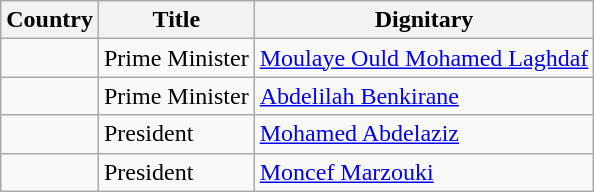<table class="wikitable sortable">
<tr>
<th>Country</th>
<th>Title</th>
<th>Dignitary</th>
</tr>
<tr>
<td></td>
<td>Prime Minister</td>
<td><a href='#'>Moulaye Ould Mohamed Laghdaf</a></td>
</tr>
<tr>
<td></td>
<td>Prime Minister</td>
<td><a href='#'>Abdelilah Benkirane</a></td>
</tr>
<tr>
<td></td>
<td>President</td>
<td><a href='#'>Mohamed Abdelaziz</a></td>
</tr>
<tr>
<td></td>
<td>President</td>
<td><a href='#'>Moncef Marzouki</a></td>
</tr>
</table>
